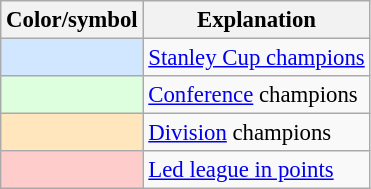<table class="wikitable" style="font-size:95%">
<tr>
<th scope="col">Color/symbol</th>
<th scope="col">Explanation</th>
</tr>
<tr>
<th scope="row" style="background:#D0E7FF"></th>
<td><a href='#'>Stanley Cup champions</a></td>
</tr>
<tr>
<th scope="row" style="background:#DDFFDD"></th>
<td><a href='#'>Conference</a> champions</td>
</tr>
<tr>
<th scope="row" style="background:#FFE6BD"></th>
<td><a href='#'>Division</a> champions</td>
</tr>
<tr>
<th scope="row" style="background:#FFCCCC"></th>
<td><a href='#'>Led league in points</a></td>
</tr>
</table>
